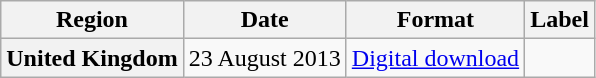<table class="wikitable plainrowheaders">
<tr>
<th scope="col">Region</th>
<th scope="col">Date</th>
<th scope="col">Format</th>
<th scope="col">Label</th>
</tr>
<tr>
<th scope="row">United Kingdom</th>
<td>23 August 2013</td>
<td><a href='#'>Digital download</a></td>
<td></td>
</tr>
</table>
